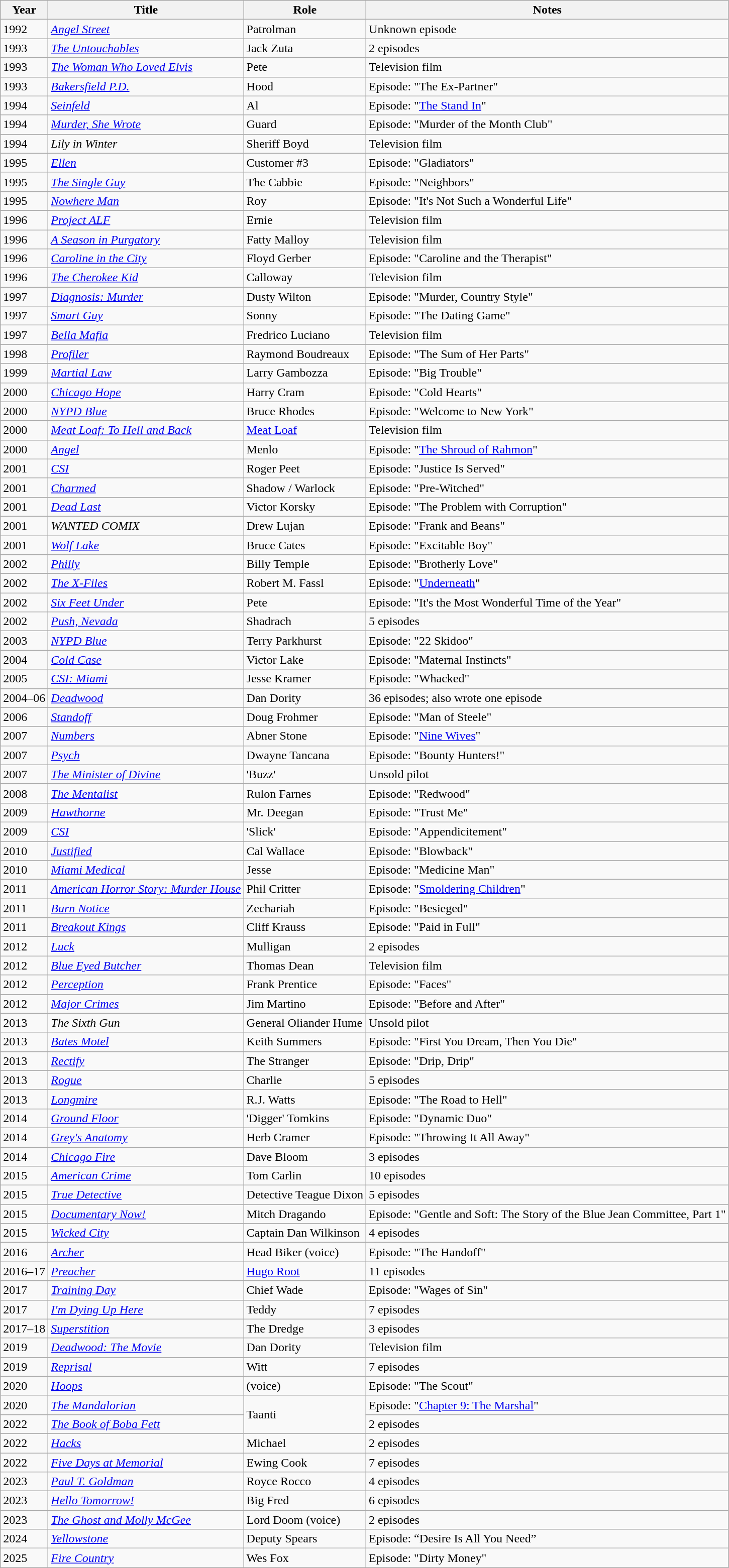<table class="wikitable sortable">
<tr>
<th>Year</th>
<th>Title</th>
<th>Role</th>
<th class="unsortable">Notes</th>
</tr>
<tr>
<td>1992</td>
<td><em><a href='#'>Angel Street</a></em></td>
<td>Patrolman</td>
<td>Unknown episode</td>
</tr>
<tr>
<td>1993</td>
<td><em><a href='#'>The Untouchables</a></em></td>
<td>Jack Zuta</td>
<td>2 episodes</td>
</tr>
<tr>
<td>1993</td>
<td><em><a href='#'>The Woman Who Loved Elvis</a></em></td>
<td>Pete</td>
<td>Television film</td>
</tr>
<tr>
<td>1993</td>
<td><em><a href='#'>Bakersfield P.D.</a></em></td>
<td>Hood</td>
<td>Episode: "The Ex-Partner"</td>
</tr>
<tr>
<td>1994</td>
<td><em><a href='#'>Seinfeld</a></em></td>
<td>Al</td>
<td>Episode: "<a href='#'>The Stand In</a>"</td>
</tr>
<tr>
<td>1994</td>
<td><em><a href='#'>Murder, She Wrote</a></em></td>
<td>Guard</td>
<td>Episode: "Murder of the Month Club"</td>
</tr>
<tr>
<td>1994</td>
<td><em>Lily in Winter</em></td>
<td>Sheriff Boyd</td>
<td>Television film</td>
</tr>
<tr>
<td>1995</td>
<td><em><a href='#'>Ellen</a></em></td>
<td>Customer #3</td>
<td>Episode: "Gladiators"</td>
</tr>
<tr>
<td>1995</td>
<td><em><a href='#'>The Single Guy</a></em></td>
<td>The Cabbie</td>
<td>Episode: "Neighbors"</td>
</tr>
<tr>
<td>1995</td>
<td><em><a href='#'>Nowhere Man</a></em></td>
<td>Roy</td>
<td>Episode: "It's Not Such a Wonderful Life"</td>
</tr>
<tr>
<td>1996</td>
<td><em><a href='#'>Project ALF</a></em></td>
<td>Ernie</td>
<td>Television film</td>
</tr>
<tr>
<td>1996</td>
<td><em><a href='#'>A Season in Purgatory</a></em></td>
<td>Fatty Malloy</td>
<td>Television film</td>
</tr>
<tr>
<td>1996</td>
<td><em><a href='#'>Caroline in the City</a></em></td>
<td>Floyd Gerber</td>
<td>Episode: "Caroline and the Therapist"</td>
</tr>
<tr>
<td>1996</td>
<td><em><a href='#'>The Cherokee Kid</a></em></td>
<td>Calloway</td>
<td>Television film</td>
</tr>
<tr>
<td>1997</td>
<td><em><a href='#'>Diagnosis: Murder</a></em></td>
<td>Dusty Wilton</td>
<td>Episode: "Murder, Country Style"</td>
</tr>
<tr>
<td>1997</td>
<td><em><a href='#'>Smart Guy</a></em></td>
<td>Sonny</td>
<td>Episode: "The Dating Game"</td>
</tr>
<tr>
<td>1997</td>
<td><em><a href='#'>Bella Mafia</a></em></td>
<td>Fredrico Luciano</td>
<td>Television film</td>
</tr>
<tr>
<td>1998</td>
<td><em><a href='#'>Profiler</a></em></td>
<td>Raymond Boudreaux</td>
<td>Episode: "The Sum of Her Parts"</td>
</tr>
<tr>
<td>1999</td>
<td><em><a href='#'>Martial Law</a></em></td>
<td>Larry Gambozza</td>
<td>Episode: "Big Trouble"</td>
</tr>
<tr>
<td>2000</td>
<td><em><a href='#'>Chicago Hope</a></em></td>
<td>Harry Cram</td>
<td>Episode: "Cold Hearts"</td>
</tr>
<tr>
<td>2000</td>
<td><em><a href='#'>NYPD Blue</a></em></td>
<td>Bruce Rhodes</td>
<td>Episode: "Welcome to New York"</td>
</tr>
<tr>
<td>2000</td>
<td><em><a href='#'>Meat Loaf: To Hell and Back</a></em></td>
<td><a href='#'>Meat Loaf</a></td>
<td>Television film</td>
</tr>
<tr>
<td>2000</td>
<td><em><a href='#'>Angel</a></em></td>
<td>Menlo</td>
<td>Episode: "<a href='#'>The Shroud of Rahmon</a>"</td>
</tr>
<tr>
<td>2001</td>
<td><em><a href='#'>CSI</a></em></td>
<td>Roger Peet</td>
<td>Episode: "Justice Is Served"</td>
</tr>
<tr>
<td>2001</td>
<td><em><a href='#'>Charmed</a></em></td>
<td>Shadow / Warlock</td>
<td>Episode: "Pre-Witched"</td>
</tr>
<tr>
<td>2001</td>
<td><em><a href='#'>Dead Last</a></em></td>
<td>Victor Korsky</td>
<td>Episode: "The Problem with Corruption"</td>
</tr>
<tr>
<td>2001</td>
<td><em>WANTED COMIX</em></td>
<td>Drew Lujan</td>
<td>Episode: "Frank and Beans"</td>
</tr>
<tr>
<td>2001</td>
<td><em><a href='#'>Wolf Lake</a></em></td>
<td>Bruce Cates</td>
<td>Episode: "Excitable Boy"</td>
</tr>
<tr>
<td>2002</td>
<td><em><a href='#'>Philly</a></em></td>
<td>Billy Temple</td>
<td>Episode: "Brotherly Love"</td>
</tr>
<tr>
<td>2002</td>
<td><em><a href='#'>The X-Files</a></em></td>
<td>Robert M. Fassl</td>
<td>Episode: "<a href='#'>Underneath</a>"</td>
</tr>
<tr>
<td>2002</td>
<td><em><a href='#'>Six Feet Under</a></em></td>
<td>Pete</td>
<td>Episode: "It's the Most Wonderful Time of the Year"</td>
</tr>
<tr>
<td>2002</td>
<td><em><a href='#'>Push, Nevada</a></em></td>
<td>Shadrach</td>
<td>5 episodes</td>
</tr>
<tr>
<td>2003</td>
<td><em><a href='#'>NYPD Blue</a></em></td>
<td>Terry Parkhurst</td>
<td>Episode: "22 Skidoo"</td>
</tr>
<tr>
<td>2004</td>
<td><em><a href='#'>Cold Case</a></em></td>
<td>Victor Lake</td>
<td>Episode: "Maternal Instincts"</td>
</tr>
<tr>
<td>2005</td>
<td><em><a href='#'>CSI: Miami</a></em></td>
<td>Jesse Kramer</td>
<td>Episode: "Whacked"</td>
</tr>
<tr>
<td>2004–06</td>
<td><em><a href='#'>Deadwood</a></em></td>
<td>Dan Dority</td>
<td>36 episodes; also wrote one episode</td>
</tr>
<tr>
<td>2006</td>
<td><em><a href='#'>Standoff</a></em></td>
<td>Doug Frohmer</td>
<td>Episode: "Man of Steele"</td>
</tr>
<tr>
<td>2007</td>
<td><em><a href='#'>Numbers</a></em></td>
<td>Abner Stone</td>
<td>Episode: "<a href='#'>Nine Wives</a>"</td>
</tr>
<tr>
<td>2007</td>
<td><em><a href='#'>Psych</a></em></td>
<td>Dwayne Tancana</td>
<td>Episode: "Bounty Hunters!"</td>
</tr>
<tr>
<td>2007</td>
<td><em><a href='#'>The Minister of Divine</a></em></td>
<td>'Buzz'</td>
<td>Unsold pilot</td>
</tr>
<tr>
<td>2008</td>
<td><em><a href='#'>The Mentalist</a></em></td>
<td>Rulon Farnes</td>
<td>Episode: "Redwood"</td>
</tr>
<tr>
<td>2009</td>
<td><em><a href='#'>Hawthorne</a></em></td>
<td>Mr. Deegan</td>
<td>Episode: "Trust Me"</td>
</tr>
<tr>
<td>2009</td>
<td><em><a href='#'>CSI</a></em></td>
<td>'Slick'</td>
<td>Episode: "Appendicitement"</td>
</tr>
<tr>
<td>2010</td>
<td><em><a href='#'>Justified</a></em></td>
<td>Cal Wallace</td>
<td>Episode: "Blowback"</td>
</tr>
<tr>
<td>2010</td>
<td><em><a href='#'>Miami Medical</a></em></td>
<td>Jesse</td>
<td>Episode: "Medicine Man"</td>
</tr>
<tr>
<td>2011</td>
<td><em><a href='#'>American Horror Story: Murder House</a></em></td>
<td>Phil Critter</td>
<td>Episode: "<a href='#'>Smoldering Children</a>"</td>
</tr>
<tr>
<td>2011</td>
<td><em><a href='#'>Burn Notice</a></em></td>
<td>Zechariah</td>
<td>Episode: "Besieged"</td>
</tr>
<tr>
<td>2011</td>
<td><em><a href='#'>Breakout Kings</a></em></td>
<td>Cliff Krauss</td>
<td>Episode: "Paid in Full"</td>
</tr>
<tr>
<td>2012</td>
<td><em><a href='#'>Luck</a></em></td>
<td>Mulligan</td>
<td>2 episodes</td>
</tr>
<tr>
<td>2012</td>
<td><em><a href='#'>Blue Eyed Butcher</a></em></td>
<td>Thomas Dean</td>
<td>Television film</td>
</tr>
<tr>
<td>2012</td>
<td><em><a href='#'>Perception</a></em></td>
<td>Frank Prentice</td>
<td>Episode: "Faces"</td>
</tr>
<tr>
<td>2012</td>
<td><em><a href='#'>Major Crimes</a></em></td>
<td>Jim Martino</td>
<td>Episode: "Before and After"</td>
</tr>
<tr>
<td>2013</td>
<td><em>The Sixth Gun</em></td>
<td>General Oliander Hume</td>
<td>Unsold pilot</td>
</tr>
<tr>
<td>2013</td>
<td><em><a href='#'>Bates Motel</a></em></td>
<td>Keith Summers</td>
<td>Episode: "First You Dream, Then You Die"</td>
</tr>
<tr>
<td>2013</td>
<td><em><a href='#'>Rectify</a></em></td>
<td>The Stranger</td>
<td>Episode: "Drip, Drip"</td>
</tr>
<tr>
<td>2013</td>
<td><em><a href='#'>Rogue</a></em></td>
<td>Charlie</td>
<td>5 episodes</td>
</tr>
<tr>
<td>2013</td>
<td><em><a href='#'>Longmire</a></em></td>
<td>R.J. Watts</td>
<td>Episode: "The Road to Hell"</td>
</tr>
<tr>
<td>2014</td>
<td><em><a href='#'>Ground Floor</a></em></td>
<td>'Digger' Tomkins</td>
<td>Episode: "Dynamic Duo"</td>
</tr>
<tr>
<td>2014</td>
<td><em><a href='#'>Grey's Anatomy</a></em></td>
<td>Herb Cramer</td>
<td>Episode: "Throwing It All Away"</td>
</tr>
<tr>
<td>2014</td>
<td><em><a href='#'>Chicago Fire</a></em></td>
<td>Dave Bloom</td>
<td>3 episodes</td>
</tr>
<tr>
<td>2015</td>
<td><em><a href='#'>American Crime</a></em></td>
<td>Tom Carlin</td>
<td>10 episodes</td>
</tr>
<tr>
<td>2015</td>
<td><em><a href='#'>True Detective</a></em></td>
<td>Detective Teague Dixon</td>
<td>5 episodes</td>
</tr>
<tr>
<td>2015</td>
<td><em><a href='#'>Documentary Now!</a></em></td>
<td>Mitch Dragando</td>
<td>Episode: "Gentle and Soft: The Story of the Blue Jean Committee, Part 1"</td>
</tr>
<tr>
<td>2015</td>
<td><em><a href='#'>Wicked City</a></em></td>
<td>Captain Dan Wilkinson</td>
<td>4 episodes</td>
</tr>
<tr>
<td>2016</td>
<td><em><a href='#'>Archer</a></em></td>
<td>Head Biker (voice)</td>
<td>Episode: "The Handoff"</td>
</tr>
<tr>
<td>2016–17</td>
<td><em><a href='#'>Preacher</a></em></td>
<td><a href='#'>Hugo Root</a></td>
<td>11 episodes</td>
</tr>
<tr>
<td>2017</td>
<td><em><a href='#'>Training Day</a></em></td>
<td>Chief Wade</td>
<td>Episode: "Wages of Sin"</td>
</tr>
<tr>
<td>2017</td>
<td><em><a href='#'>I'm Dying Up Here</a></em></td>
<td>Teddy</td>
<td>7 episodes</td>
</tr>
<tr>
<td>2017–18</td>
<td><em><a href='#'>Superstition</a></em></td>
<td>The Dredge</td>
<td>3 episodes</td>
</tr>
<tr>
<td>2019</td>
<td><em><a href='#'>Deadwood: The Movie</a></em></td>
<td>Dan Dority</td>
<td>Television film</td>
</tr>
<tr>
<td>2019</td>
<td><em><a href='#'>Reprisal</a></em></td>
<td>Witt</td>
<td>7 episodes</td>
</tr>
<tr>
<td>2020</td>
<td><em><a href='#'>Hoops</a></em></td>
<td>(voice)</td>
<td>Episode: "The Scout"</td>
</tr>
<tr>
<td>2020</td>
<td><em><a href='#'>The Mandalorian</a></em></td>
<td rowspan=2>Taanti</td>
<td>Episode: "<a href='#'>Chapter 9: The Marshal</a>"</td>
</tr>
<tr>
<td>2022</td>
<td><em><a href='#'>The Book of Boba Fett</a></em></td>
<td>2 episodes</td>
</tr>
<tr>
<td>2022</td>
<td><em><a href='#'>Hacks</a></em></td>
<td>Michael</td>
<td>2 episodes</td>
</tr>
<tr>
<td>2022</td>
<td><em><a href='#'>Five Days at Memorial</a></em></td>
<td>Ewing Cook</td>
<td>7 episodes</td>
</tr>
<tr>
<td>2023</td>
<td><em><a href='#'>Paul T. Goldman</a></em></td>
<td>Royce Rocco</td>
<td>4 episodes</td>
</tr>
<tr>
<td>2023</td>
<td><em><a href='#'>Hello Tomorrow!</a></em></td>
<td>Big Fred</td>
<td>6 episodes</td>
</tr>
<tr>
<td>2023</td>
<td><em><a href='#'>The Ghost and Molly McGee</a></em></td>
<td>Lord Doom (voice)</td>
<td>2 episodes</td>
</tr>
<tr>
<td>2024</td>
<td><em><a href='#'>Yellowstone</a></em></td>
<td>Deputy Spears</td>
<td>Episode: “Desire Is All You Need”</td>
</tr>
<tr>
<td>2025</td>
<td><em><a href='#'>Fire Country</a></em></td>
<td>Wes Fox</td>
<td>Episode: "Dirty Money"</td>
</tr>
</table>
